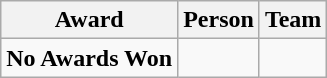<table class="wikitable">
<tr>
<th>Award</th>
<th>Person</th>
<th>Team</th>
</tr>
<tr>
<td><strong>No Awards Won</strong></td>
<td></td>
<td></td>
</tr>
</table>
